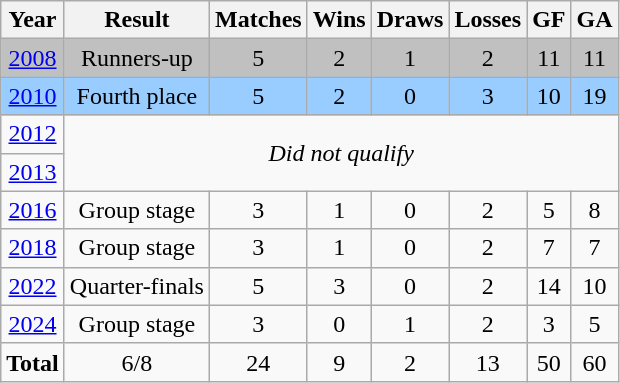<table class="wikitable" style="text-align: center;">
<tr>
<th>Year</th>
<th>Result</th>
<th>Matches</th>
<th>Wins</th>
<th>Draws</th>
<th>Losses</th>
<th>GF</th>
<th>GA</th>
</tr>
<tr bgcolor=silver>
<td> <a href='#'>2008</a></td>
<td>Runners-up</td>
<td>5</td>
<td>2</td>
<td>1</td>
<td>2</td>
<td>11</td>
<td>11</td>
</tr>
<tr style="background:#9acdff;">
<td> <a href='#'>2010</a></td>
<td>Fourth place</td>
<td>5</td>
<td>2</td>
<td>0</td>
<td>3</td>
<td>10</td>
<td>19</td>
</tr>
<tr>
<td> <a href='#'>2012</a></td>
<td colspan=8 rowspan=2><em>Did not qualify</em></td>
</tr>
<tr>
<td> <a href='#'>2013</a></td>
</tr>
<tr>
<td> <a href='#'>2016</a></td>
<td>Group stage</td>
<td>3</td>
<td>1</td>
<td>0</td>
<td>2</td>
<td>5</td>
<td>8</td>
</tr>
<tr>
<td> <a href='#'>2018</a></td>
<td>Group stage</td>
<td>3</td>
<td>1</td>
<td>0</td>
<td>2</td>
<td>7</td>
<td>7</td>
</tr>
<tr>
<td> <a href='#'>2022</a></td>
<td>Quarter-finals</td>
<td>5</td>
<td>3</td>
<td>0</td>
<td>2</td>
<td>14</td>
<td>10</td>
</tr>
<tr>
<td> <a href='#'>2024</a></td>
<td>Group stage</td>
<td>3</td>
<td>0</td>
<td>1</td>
<td>2</td>
<td>3</td>
<td>5</td>
</tr>
<tr>
<td><strong>Total</strong></td>
<td>6/8</td>
<td>24</td>
<td>9</td>
<td>2</td>
<td>13</td>
<td>50</td>
<td>60</td>
</tr>
</table>
